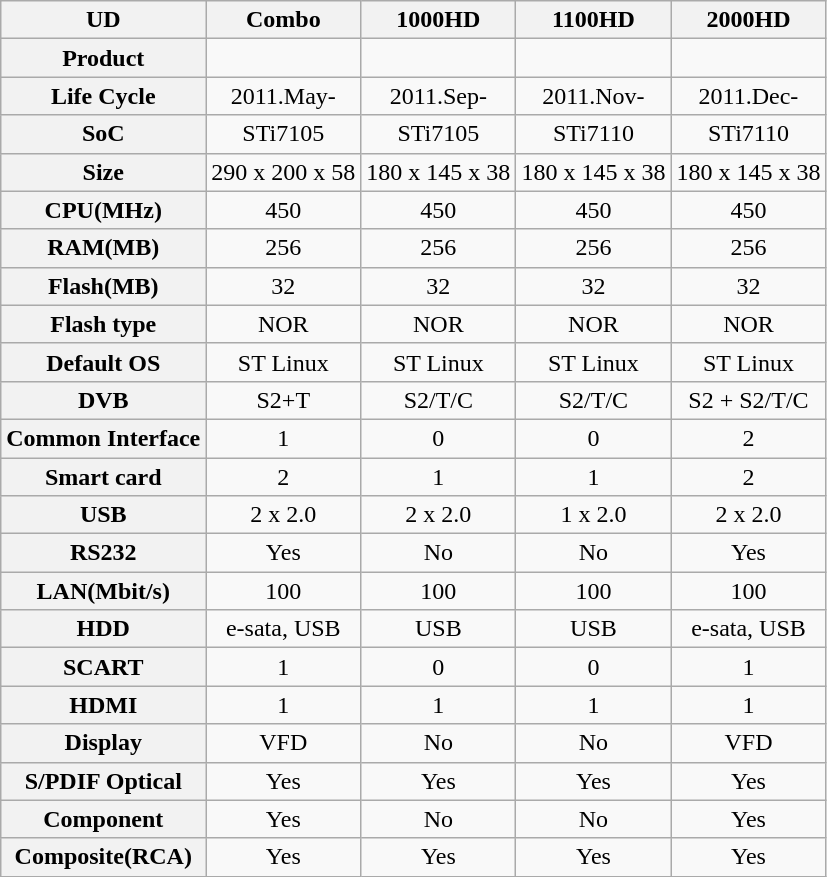<table class="wikitable">
<tr>
<th>UD</th>
<th>Combo</th>
<th>1000HD</th>
<th>1100HD</th>
<th>2000HD</th>
</tr>
<tr align=center>
<th>Product</th>
<td></td>
<td></td>
<td></td>
<td></td>
</tr>
<tr align=center>
<th>Life Cycle</th>
<td>2011.May-</td>
<td>2011.Sep-</td>
<td>2011.Nov-</td>
<td>2011.Dec-</td>
</tr>
<tr align=center>
<th>SoC</th>
<td>STi7105</td>
<td>STi7105</td>
<td>STi7110</td>
<td>STi7110</td>
</tr>
<tr align=center>
<th>Size</th>
<td>290 x 200 x 58</td>
<td>180 x 145 x 38</td>
<td>180 x 145 x 38</td>
<td>180 x 145 x 38</td>
</tr>
<tr align=center>
<th>CPU(MHz)</th>
<td>450</td>
<td>450</td>
<td>450</td>
<td>450</td>
</tr>
<tr align=center>
<th>RAM(MB)</th>
<td>256</td>
<td>256</td>
<td>256</td>
<td>256</td>
</tr>
<tr align=center>
<th>Flash(MB)</th>
<td>32</td>
<td>32</td>
<td>32</td>
<td>32</td>
</tr>
<tr align=center>
<th>Flash type</th>
<td>NOR</td>
<td>NOR</td>
<td>NOR</td>
<td>NOR</td>
</tr>
<tr align=center>
<th>Default OS</th>
<td>ST Linux</td>
<td>ST Linux</td>
<td>ST Linux</td>
<td>ST Linux</td>
</tr>
<tr align=center>
<th>DVB</th>
<td>S2+T</td>
<td>S2/T/C</td>
<td>S2/T/C</td>
<td>S2 + S2/T/C</td>
</tr>
<tr align=center>
<th>Common Interface</th>
<td>1</td>
<td>0</td>
<td>0</td>
<td>2</td>
</tr>
<tr align=center>
<th>Smart card</th>
<td>2</td>
<td>1</td>
<td>1</td>
<td>2</td>
</tr>
<tr align=center>
<th>USB</th>
<td>2 x 2.0</td>
<td>2 x 2.0</td>
<td>1 x 2.0</td>
<td>2 x 2.0</td>
</tr>
<tr align=center>
<th>RS232</th>
<td>Yes</td>
<td>No</td>
<td>No</td>
<td>Yes</td>
</tr>
<tr align=center>
<th>LAN(Mbit/s)</th>
<td>100</td>
<td>100</td>
<td>100</td>
<td>100</td>
</tr>
<tr align=center>
<th>HDD</th>
<td>e-sata, USB</td>
<td>USB</td>
<td>USB</td>
<td>e-sata, USB</td>
</tr>
<tr align=center>
<th>SCART</th>
<td>1</td>
<td>0</td>
<td>0</td>
<td>1</td>
</tr>
<tr align=center>
<th>HDMI</th>
<td>1</td>
<td>1</td>
<td>1</td>
<td>1</td>
</tr>
<tr align=center>
<th>Display</th>
<td>VFD</td>
<td>No</td>
<td>No</td>
<td>VFD</td>
</tr>
<tr align=center>
<th>S/PDIF Optical</th>
<td>Yes</td>
<td>Yes</td>
<td>Yes</td>
<td>Yes</td>
</tr>
<tr align=center>
<th>Component</th>
<td>Yes</td>
<td>No</td>
<td>No</td>
<td>Yes</td>
</tr>
<tr align=center>
<th>Composite(RCA)</th>
<td>Yes</td>
<td>Yes</td>
<td>Yes</td>
<td>Yes</td>
</tr>
</table>
